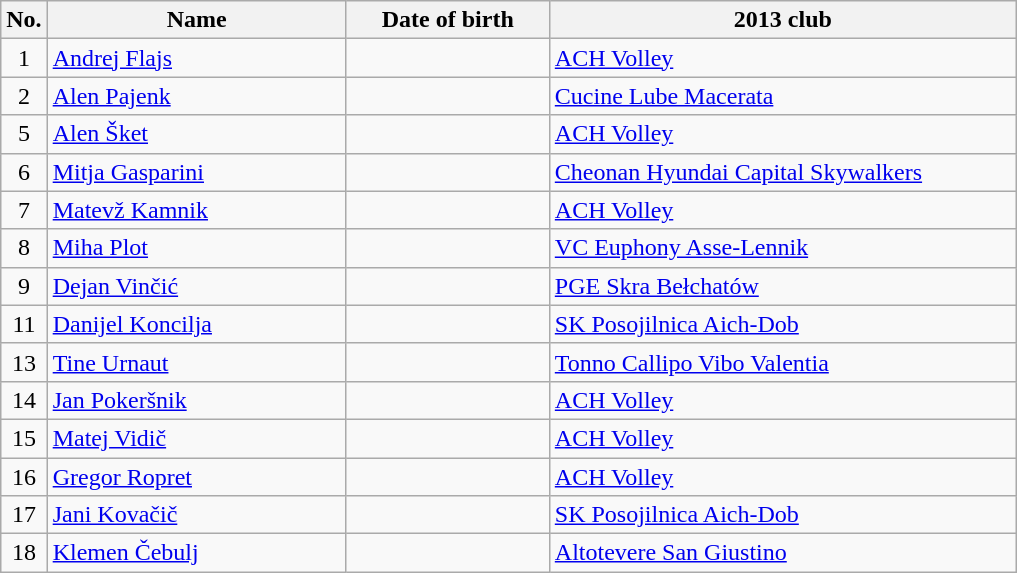<table class="wikitable sortable" style="font-size:100%; text-align:left;">
<tr>
<th>No.</th>
<th style="width:12em">Name</th>
<th style="width:8em">Date of birth</th>
<th style="width:19em">2013 club</th>
</tr>
<tr>
<td align=center>1</td>
<td><a href='#'>Andrej Flajs</a></td>
<td align=right></td>
<td> <a href='#'>ACH Volley</a></td>
</tr>
<tr>
<td align=center>2</td>
<td><a href='#'>Alen Pajenk</a></td>
<td align=right></td>
<td> <a href='#'>Cucine Lube Macerata</a></td>
</tr>
<tr>
<td align=center>5</td>
<td><a href='#'>Alen Šket</a></td>
<td align=right></td>
<td> <a href='#'>ACH Volley</a></td>
</tr>
<tr>
<td align=center>6</td>
<td><a href='#'>Mitja Gasparini</a></td>
<td align=right></td>
<td> <a href='#'>Cheonan Hyundai Capital Skywalkers</a></td>
</tr>
<tr>
<td align=center>7</td>
<td><a href='#'>Matevž Kamnik</a></td>
<td align=right></td>
<td> <a href='#'>ACH Volley</a></td>
</tr>
<tr>
<td align=center>8</td>
<td><a href='#'>Miha Plot</a></td>
<td align=right></td>
<td> <a href='#'>VC Euphony Asse-Lennik</a></td>
</tr>
<tr>
<td align=center>9</td>
<td><a href='#'>Dejan Vinčić</a></td>
<td align=right></td>
<td> <a href='#'>PGE Skra Bełchatów</a></td>
</tr>
<tr>
<td align=center>11</td>
<td><a href='#'>Danijel Koncilja</a></td>
<td align=right></td>
<td> <a href='#'>SK Posojilnica Aich-Dob</a></td>
</tr>
<tr>
<td align=center>13</td>
<td><a href='#'>Tine Urnaut </a></td>
<td align=right></td>
<td> <a href='#'>Tonno Callipo Vibo Valentia</a></td>
</tr>
<tr>
<td align=center>14</td>
<td><a href='#'>Jan Pokeršnik</a></td>
<td align=right></td>
<td> <a href='#'>ACH Volley</a></td>
</tr>
<tr>
<td align=center>15</td>
<td><a href='#'>Matej Vidič</a></td>
<td align=right></td>
<td> <a href='#'>ACH Volley</a></td>
</tr>
<tr>
<td align=center>16</td>
<td><a href='#'>Gregor Ropret</a></td>
<td align=right></td>
<td> <a href='#'>ACH Volley</a></td>
</tr>
<tr>
<td align=center>17</td>
<td><a href='#'>Jani Kovačič</a></td>
<td align=right></td>
<td> <a href='#'>SK Posojilnica Aich-Dob</a></td>
</tr>
<tr>
<td align=center>18</td>
<td><a href='#'>Klemen Čebulj</a></td>
<td align=right></td>
<td> <a href='#'>Altotevere San Giustino</a></td>
</tr>
</table>
